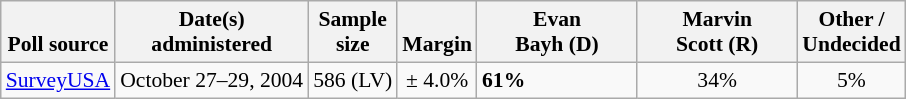<table class="wikitable" style="font-size:90%">
<tr valign=bottom>
<th>Poll source</th>
<th>Date(s)<br>administered</th>
<th>Sample<br>size</th>
<th>Margin<br></th>
<th style="width:100px;">Evan<br>Bayh (D)</th>
<th style="width:100px;">Marvin<br>Scott (R)</th>
<th>Other /<br>Undecided</th>
</tr>
<tr>
<td><a href='#'>SurveyUSA</a></td>
<td align=center>October 27–29, 2004</td>
<td align=center>586 (LV)</td>
<td align=center>± 4.0%</td>
<td><strong>61%</strong></td>
<td align=center>34%</td>
<td align=center>5%</td>
</tr>
</table>
